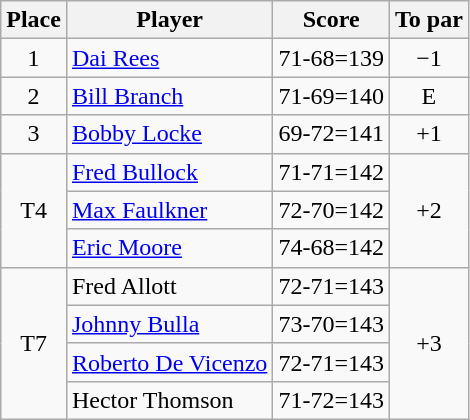<table class="wikitable">
<tr>
<th>Place</th>
<th>Player</th>
<th>Score</th>
<th>To par</th>
</tr>
<tr>
<td align="center">1</td>
<td> <a href='#'>Dai Rees</a></td>
<td>71-68=139</td>
<td align="center">−1</td>
</tr>
<tr>
<td align="center">2</td>
<td> <a href='#'>Bill Branch</a></td>
<td>71-69=140</td>
<td align="center">E</td>
</tr>
<tr>
<td align="center">3</td>
<td> <a href='#'>Bobby Locke</a></td>
<td>69-72=141</td>
<td align="center">+1</td>
</tr>
<tr>
<td rowspan=3 align="center">T4</td>
<td> <a href='#'>Fred Bullock</a></td>
<td>71-71=142</td>
<td rowspan=3 align="center">+2</td>
</tr>
<tr>
<td> <a href='#'>Max Faulkner</a></td>
<td>72-70=142</td>
</tr>
<tr>
<td> <a href='#'>Eric Moore</a></td>
<td>74-68=142</td>
</tr>
<tr>
<td align=center rowspan=4>T7</td>
<td> Fred Allott</td>
<td>72-71=143</td>
<td rowspan=4 align="center">+3</td>
</tr>
<tr>
<td> <a href='#'>Johnny Bulla</a></td>
<td>73-70=143</td>
</tr>
<tr>
<td> <a href='#'>Roberto De Vicenzo</a></td>
<td>72-71=143</td>
</tr>
<tr>
<td> Hector Thomson</td>
<td>71-72=143</td>
</tr>
</table>
